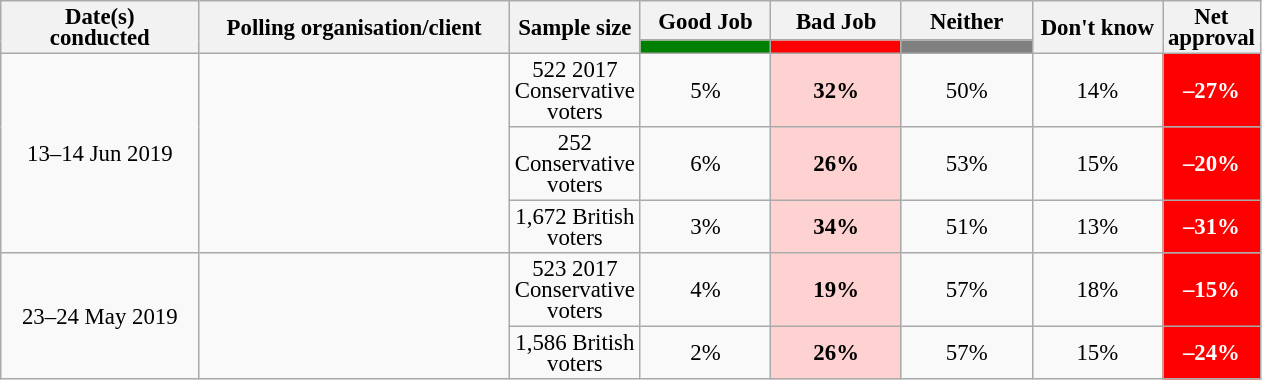<table class="wikitable collapsible sortable" style="text-align:center;font-size:95%;line-height:14px;">
<tr>
<th rowspan="2" style="width:125px;">Date(s)<br>conducted</th>
<th rowspan="2" style="width:200px;">Polling organisation/client</th>
<th rowspan="2" style="width:60px;">Sample size</th>
<th class="unsortable" style="width:80px;">Good Job</th>
<th class="unsortable" style="width: 80px;">Bad Job</th>
<th class="unsortable" style="width:80px;">Neither</th>
<th rowspan="2" class="unsortable" style="width:80px;">Don't know</th>
<th rowspan="2" class="unsortable" style="width:20px;">Net approval</th>
</tr>
<tr>
<th class="unsortable" style="background:green;width:60px;"></th>
<th class="unsortable" style="background:red;width:60px;"></th>
<th class="unsortable" style="background:grey;width:60px;"></th>
</tr>
<tr>
<td rowspan="3">13–14 Jun 2019</td>
<td rowspan="3"></td>
<td>522 2017 Conservative voters</td>
<td>5%</td>
<td style="background:#FFD2D2"><strong>32%</strong></td>
<td>50%</td>
<td>14%</td>
<td style="background:red;color:white;"><strong>–27%</strong></td>
</tr>
<tr>
<td>252 Conservative voters</td>
<td>6%</td>
<td style="background:#FFD2D2"><strong>26%</strong></td>
<td>53%</td>
<td>15%</td>
<td style="background:red;color:white;"><strong>–20%</strong></td>
</tr>
<tr>
<td>1,672 British voters</td>
<td>3%</td>
<td style="background:#FFD2D2"><strong>34%</strong></td>
<td>51%</td>
<td>13%</td>
<td style="background:red;color:white;"><strong>–31%</strong></td>
</tr>
<tr>
<td rowspan="2">23–24 May 2019</td>
<td rowspan="2"></td>
<td>523 2017 Conservative voters</td>
<td>4%</td>
<td style="background:#FFD2D2"><strong>19%</strong></td>
<td>57%</td>
<td>18%</td>
<td style="background:red;color:white;"><strong>–15%</strong></td>
</tr>
<tr>
<td>1,586 British voters</td>
<td>2%</td>
<td style="background:#FFD2D2"><strong>26%</strong></td>
<td>57%</td>
<td>15%</td>
<td style="background:red;color:white;"><strong>–24%</strong></td>
</tr>
</table>
